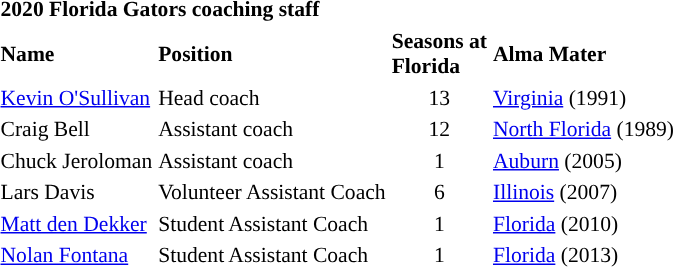<table class="toccolours" style="text-align: left; font-size:90%;">
<tr>
<th colspan="9">2020 Florida Gators coaching staff</th>
</tr>
<tr>
<th>Name</th>
<th>Position</th>
<th>Seasons at<br>Florida</th>
<th>Alma Mater</th>
</tr>
<tr>
<td><a href='#'>Kevin O'Sullivan</a></td>
<td>Head coach</td>
<td align=center>13</td>
<td><a href='#'>Virginia</a> (1991)</td>
</tr>
<tr>
<td>Craig Bell</td>
<td>Assistant coach</td>
<td align=center>12</td>
<td><a href='#'>North Florida</a> (1989)</td>
</tr>
<tr>
<td>Chuck Jeroloman</td>
<td>Assistant coach</td>
<td align=center>1</td>
<td><a href='#'>Auburn</a> (2005)</td>
</tr>
<tr>
<td>Lars Davis</td>
<td>Volunteer Assistant Coach</td>
<td align=center>6</td>
<td><a href='#'>Illinois</a> (2007)</td>
</tr>
<tr>
<td><a href='#'>Matt den Dekker</a></td>
<td>Student Assistant Coach</td>
<td align=center>1</td>
<td><a href='#'>Florida</a> (2010)</td>
</tr>
<tr>
<td><a href='#'>Nolan Fontana</a></td>
<td>Student Assistant Coach</td>
<td align=center>1</td>
<td><a href='#'>Florida</a> (2013)</td>
</tr>
</table>
